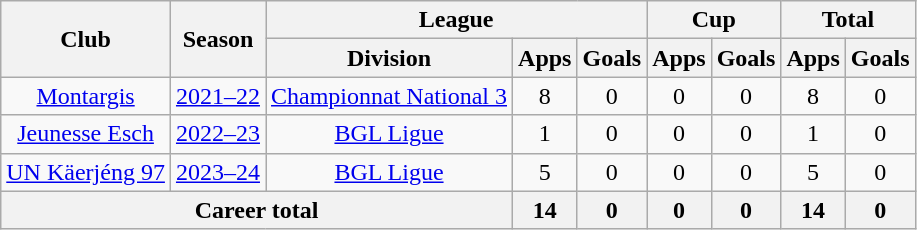<table class="wikitable" style="text-align: center">
<tr>
<th rowspan="2">Club</th>
<th rowspan="2">Season</th>
<th colspan="3">League</th>
<th colspan="2">Cup</th>
<th colspan="2">Total</th>
</tr>
<tr>
<th>Division</th>
<th>Apps</th>
<th>Goals</th>
<th>Apps</th>
<th>Goals</th>
<th>Apps</th>
<th>Goals</th>
</tr>
<tr>
<td><a href='#'>Montargis</a></td>
<td><a href='#'>2021–22</a></td>
<td><a href='#'>Championnat National 3</a></td>
<td>8</td>
<td>0</td>
<td>0</td>
<td>0</td>
<td>8</td>
<td>0</td>
</tr>
<tr>
<td><a href='#'>Jeunesse Esch</a></td>
<td><a href='#'>2022–23</a></td>
<td><a href='#'>BGL Ligue</a></td>
<td>1</td>
<td>0</td>
<td>0</td>
<td>0</td>
<td>1</td>
<td>0</td>
</tr>
<tr>
<td><a href='#'>UN Käerjéng 97</a></td>
<td><a href='#'>2023–24</a></td>
<td><a href='#'>BGL Ligue</a></td>
<td>5</td>
<td>0</td>
<td>0</td>
<td>0</td>
<td>5</td>
<td>0</td>
</tr>
<tr>
<th colspan="3">Career total</th>
<th>14</th>
<th>0</th>
<th>0</th>
<th>0</th>
<th>14</th>
<th>0</th>
</tr>
</table>
